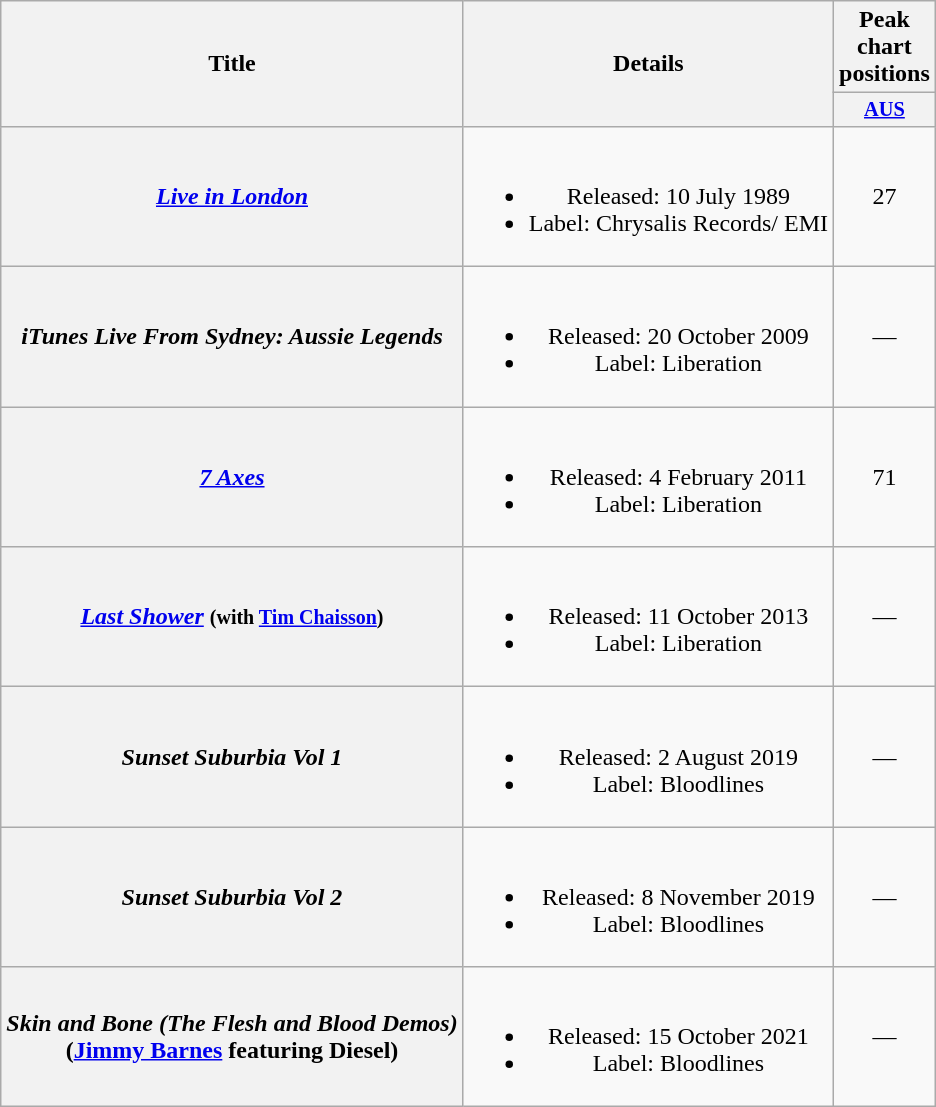<table class="wikitable plainrowheaders" style="text-align:center;">
<tr>
<th rowspan="2" "width:20em;">Title</th>
<th rowspan="2" "width:18em;">Details</th>
<th colspan="1">Peak chart positions</th>
</tr>
<tr>
<th style="width:3em;font-size:85%"><a href='#'>AUS</a><br></th>
</tr>
<tr>
<th scope="row"><em><a href='#'>Live in London</a></em></th>
<td><br><ul><li>Released: 10 July 1989</li><li>Label: Chrysalis Records/ EMI</li></ul></td>
<td>27</td>
</tr>
<tr>
<th scope="row"><em>iTunes Live From Sydney: Aussie Legends</em></th>
<td><br><ul><li>Released: 20 October 2009</li><li>Label: Liberation</li></ul></td>
<td>—</td>
</tr>
<tr>
<th scope="row"><em><a href='#'>7 Axes</a></em></th>
<td><br><ul><li>Released: 4 February 2011</li><li>Label: Liberation</li></ul></td>
<td>71</td>
</tr>
<tr>
<th scope="row"><em><a href='#'>Last Shower</a></em> <small> (with <a href='#'>Tim Chaisson</a>) </small></th>
<td><br><ul><li>Released: 11 October 2013</li><li>Label: Liberation</li></ul></td>
<td>—</td>
</tr>
<tr>
<th scope="row"><em>Sunset Suburbia Vol 1</em></th>
<td><br><ul><li>Released: 2 August 2019</li><li>Label: Bloodlines</li></ul></td>
<td>—</td>
</tr>
<tr>
<th scope="row"><em>Sunset Suburbia Vol 2</em></th>
<td><br><ul><li>Released: 8 November 2019</li><li>Label: Bloodlines</li></ul></td>
<td>—</td>
</tr>
<tr>
<th scope="row"><em>Skin and Bone (The Flesh and Blood Demos)</em> <br>(<a href='#'>Jimmy Barnes</a> featuring Diesel)</th>
<td><br><ul><li>Released: 15 October 2021</li><li>Label: Bloodlines</li></ul></td>
<td>—</td>
</tr>
</table>
